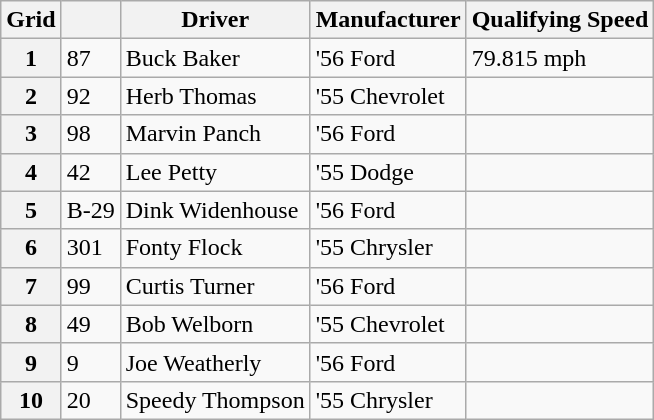<table class="wikitable">
<tr>
<th>Grid</th>
<th></th>
<th>Driver</th>
<th>Manufacturer</th>
<th>Qualifying Speed</th>
</tr>
<tr>
<th>1</th>
<td>87</td>
<td>Buck Baker</td>
<td>'56 Ford</td>
<td>79.815 mph</td>
</tr>
<tr>
<th>2</th>
<td>92</td>
<td>Herb Thomas</td>
<td>'55 Chevrolet</td>
<td></td>
</tr>
<tr>
<th>3</th>
<td>98</td>
<td>Marvin Panch</td>
<td>'56 Ford</td>
<td></td>
</tr>
<tr>
<th>4</th>
<td>42</td>
<td>Lee Petty</td>
<td>'55 Dodge</td>
<td></td>
</tr>
<tr>
<th>5</th>
<td>B-29</td>
<td>Dink Widenhouse</td>
<td>'56 Ford</td>
<td></td>
</tr>
<tr>
<th>6</th>
<td>301</td>
<td>Fonty Flock</td>
<td>'55 Chrysler</td>
<td></td>
</tr>
<tr>
<th>7</th>
<td>99</td>
<td>Curtis Turner</td>
<td>'56 Ford</td>
<td></td>
</tr>
<tr>
<th>8</th>
<td>49</td>
<td>Bob Welborn</td>
<td>'55 Chevrolet</td>
<td></td>
</tr>
<tr>
<th>9</th>
<td>9</td>
<td>Joe Weatherly</td>
<td>'56 Ford</td>
<td></td>
</tr>
<tr>
<th>10</th>
<td>20</td>
<td>Speedy Thompson</td>
<td>'55 Chrysler</td>
<td></td>
</tr>
</table>
